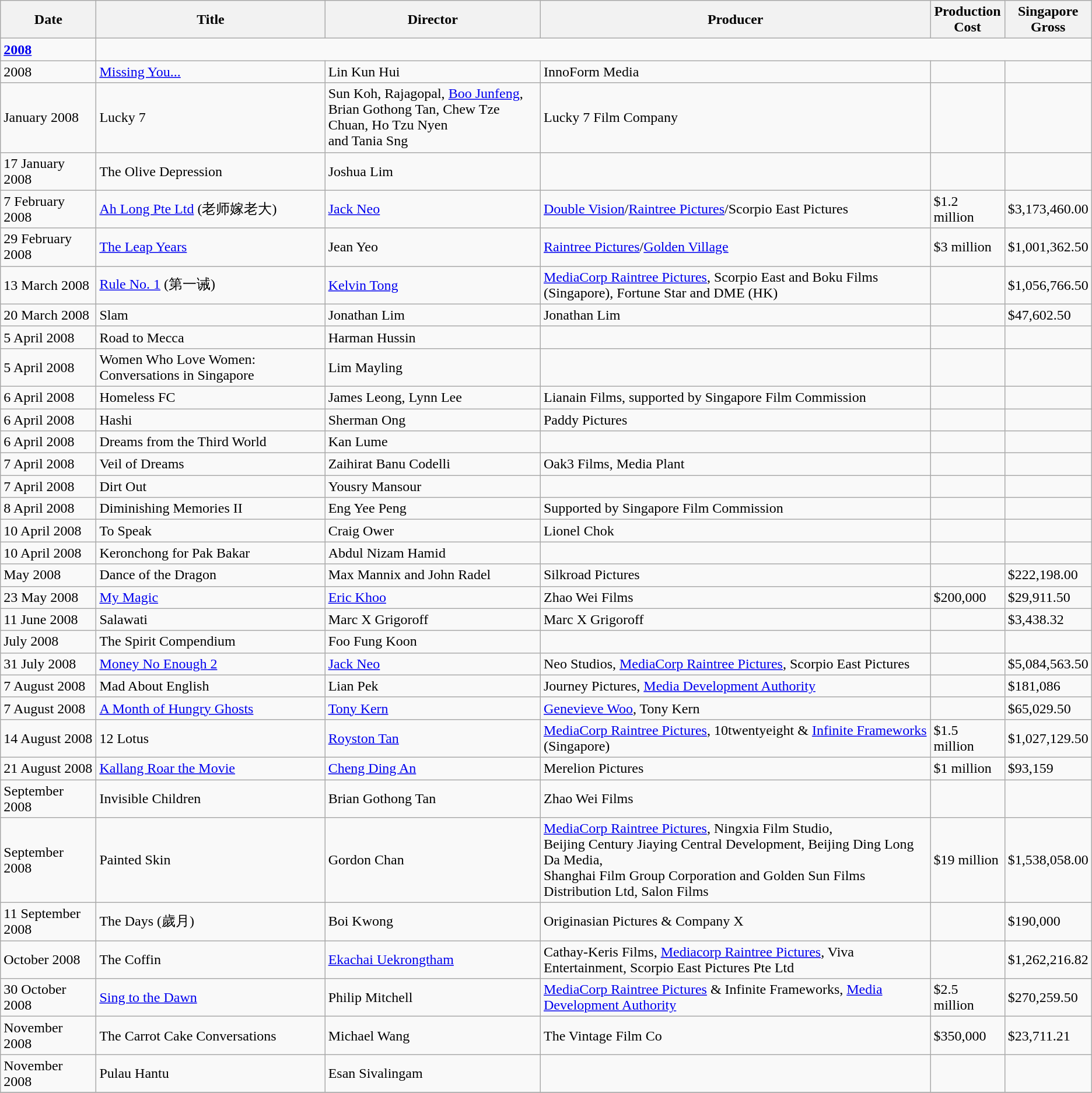<table class="wikitable sortable">
<tr>
<th>Date</th>
<th>Title</th>
<th>Director</th>
<th>Producer</th>
<th>Production<br> Cost</th>
<th>Singapore<br> Gross</th>
</tr>
<tr>
<td><strong><a href='#'>2008</a></strong></td>
</tr>
<tr>
<td>2008</td>
<td><a href='#'>Missing You...</a></td>
<td>Lin Kun Hui</td>
<td>InnoForm Media</td>
<td></td>
<td></td>
</tr>
<tr>
<td>January 2008</td>
<td>Lucky 7</td>
<td>Sun Koh, Rajagopal, <a href='#'>Boo Junfeng</a>, <br>Brian Gothong Tan, Chew Tze Chuan, Ho Tzu Nyen<br> and Tania Sng</td>
<td>Lucky 7 Film Company</td>
<td></td>
<td></td>
</tr>
<tr>
<td>17 January 2008</td>
<td>The Olive Depression</td>
<td>Joshua Lim</td>
<td></td>
<td></td>
<td></td>
</tr>
<tr>
<td>7 February 2008</td>
<td><a href='#'>Ah Long Pte Ltd</a> (老师嫁老大)</td>
<td><a href='#'>Jack Neo</a></td>
<td><a href='#'>Double Vision</a>/<a href='#'>Raintree Pictures</a>/Scorpio East Pictures</td>
<td>$1.2 million</td>
<td>$3,173,460.00</td>
</tr>
<tr>
<td>29 February 2008</td>
<td><a href='#'>The Leap Years</a></td>
<td>Jean Yeo</td>
<td><a href='#'>Raintree Pictures</a>/<a href='#'>Golden Village</a></td>
<td>$3 million</td>
<td>$1,001,362.50</td>
</tr>
<tr>
<td>13 March 2008</td>
<td><a href='#'>Rule No. 1</a> (第一诫)</td>
<td><a href='#'>Kelvin Tong</a></td>
<td><a href='#'>MediaCorp Raintree Pictures</a>, Scorpio East and Boku Films (Singapore), Fortune Star and DME (HK)</td>
<td></td>
<td>$1,056,766.50</td>
</tr>
<tr>
<td>20 March 2008</td>
<td>Slam</td>
<td>Jonathan Lim</td>
<td>Jonathan Lim</td>
<td></td>
<td>$47,602.50</td>
</tr>
<tr>
<td>5 April 2008</td>
<td>Road to Mecca</td>
<td>Harman Hussin</td>
<td></td>
<td></td>
<td></td>
</tr>
<tr>
<td>5 April 2008</td>
<td>Women Who Love Women: Conversations in Singapore</td>
<td>Lim Mayling</td>
<td></td>
<td></td>
<td></td>
</tr>
<tr>
<td>6 April 2008</td>
<td>Homeless FC</td>
<td>James Leong, Lynn Lee</td>
<td>Lianain Films, supported by Singapore Film Commission</td>
<td></td>
<td></td>
</tr>
<tr>
<td>6 April 2008</td>
<td>Hashi</td>
<td>Sherman Ong</td>
<td>Paddy Pictures</td>
<td></td>
<td></td>
</tr>
<tr>
<td>6 April 2008</td>
<td>Dreams from the Third World</td>
<td>Kan Lume</td>
<td></td>
<td></td>
<td></td>
</tr>
<tr>
<td>7 April 2008</td>
<td>Veil of Dreams</td>
<td>Zaihirat Banu Codelli</td>
<td>Oak3 Films, Media Plant</td>
<td></td>
<td></td>
</tr>
<tr>
<td>7 April 2008</td>
<td>Dirt Out</td>
<td>Yousry Mansour</td>
<td></td>
<td></td>
<td></td>
</tr>
<tr>
<td>8 April 2008</td>
<td>Diminishing Memories II</td>
<td>Eng Yee Peng</td>
<td>Supported by Singapore Film Commission</td>
<td></td>
<td></td>
</tr>
<tr>
<td>10 April 2008</td>
<td>To Speak</td>
<td>Craig Ower</td>
<td>Lionel Chok</td>
<td></td>
<td></td>
</tr>
<tr>
<td>10 April 2008</td>
<td>Keronchong for Pak Bakar</td>
<td>Abdul Nizam Hamid</td>
<td></td>
<td></td>
<td></td>
</tr>
<tr>
<td>May 2008</td>
<td>Dance of the Dragon</td>
<td>Max Mannix and John Radel</td>
<td>Silkroad Pictures</td>
<td></td>
<td>$222,198.00</td>
</tr>
<tr>
<td>23 May 2008</td>
<td><a href='#'>My Magic</a></td>
<td><a href='#'>Eric Khoo</a></td>
<td>Zhao Wei Films</td>
<td>$200,000</td>
<td>$29,911.50</td>
</tr>
<tr>
<td>11 June 2008</td>
<td>Salawati</td>
<td>Marc X Grigoroff</td>
<td>Marc X Grigoroff</td>
<td></td>
<td>$3,438.32</td>
</tr>
<tr>
<td>July 2008</td>
<td>The Spirit Compendium</td>
<td>Foo Fung Koon</td>
<td></td>
<td></td>
<td></td>
</tr>
<tr>
<td>31 July 2008</td>
<td><a href='#'>Money No Enough 2</a></td>
<td><a href='#'>Jack Neo</a></td>
<td>Neo Studios, <a href='#'>MediaCorp Raintree Pictures</a>, Scorpio East Pictures</td>
<td></td>
<td>$5,084,563.50</td>
</tr>
<tr>
<td>7 August 2008</td>
<td>Mad About English</td>
<td>Lian Pek</td>
<td>Journey Pictures, <a href='#'>Media Development Authority</a></td>
<td></td>
<td>$181,086</td>
</tr>
<tr>
<td>7 August 2008</td>
<td><a href='#'>A Month of Hungry Ghosts</a></td>
<td><a href='#'>Tony Kern</a></td>
<td><a href='#'>Genevieve Woo</a>, Tony Kern</td>
<td></td>
<td>$65,029.50</td>
</tr>
<tr>
<td>14 August 2008</td>
<td>12 Lotus</td>
<td><a href='#'>Royston Tan</a></td>
<td><a href='#'>MediaCorp Raintree Pictures</a>, 10twentyeight & <a href='#'>Infinite Frameworks</a> (Singapore)</td>
<td>$1.5 million</td>
<td>$1,027,129.50</td>
</tr>
<tr>
<td>21 August 2008</td>
<td><a href='#'>Kallang Roar the Movie</a></td>
<td><a href='#'>Cheng Ding An</a></td>
<td>Merelion Pictures</td>
<td>$1 million</td>
<td>$93,159</td>
</tr>
<tr>
<td>September 2008</td>
<td>Invisible Children</td>
<td>Brian Gothong Tan</td>
<td>Zhao Wei Films</td>
<td></td>
<td></td>
</tr>
<tr>
<td>September 2008</td>
<td>Painted Skin</td>
<td>Gordon Chan</td>
<td><a href='#'>MediaCorp Raintree Pictures</a>, Ningxia Film Studio, <br>Beijing Century Jiaying Central Development, Beijing Ding Long Da Media, <br>Shanghai Film Group Corporation and Golden Sun Films Distribution Ltd, Salon Films</td>
<td>$19 million</td>
<td>$1,538,058.00</td>
</tr>
<tr>
<td>11 September 2008</td>
<td>The Days (歲月)</td>
<td>Boi Kwong</td>
<td>Originasian Pictures & Company X</td>
<td></td>
<td>$190,000</td>
</tr>
<tr>
<td>October 2008</td>
<td>The Coffin</td>
<td><a href='#'>Ekachai Uekrongtham</a></td>
<td>Cathay-Keris Films, <a href='#'>Mediacorp Raintree Pictures</a>, Viva Entertainment, Scorpio East Pictures Pte Ltd</td>
<td></td>
<td>$1,262,216.82</td>
</tr>
<tr>
<td>30 October 2008</td>
<td><a href='#'>Sing to the Dawn</a></td>
<td>Philip Mitchell</td>
<td><a href='#'>MediaCorp Raintree Pictures</a> & Infinite Frameworks, <a href='#'>Media Development Authority</a></td>
<td>$2.5 million</td>
<td>$270,259.50</td>
</tr>
<tr>
<td>November 2008</td>
<td>The Carrot Cake Conversations</td>
<td>Michael Wang</td>
<td>The Vintage Film Co</td>
<td>$350,000</td>
<td>$23,711.21</td>
</tr>
<tr>
<td>November 2008</td>
<td>Pulau Hantu</td>
<td>Esan Sivalingam</td>
<td></td>
<td></td>
<td></td>
</tr>
<tr>
</tr>
</table>
